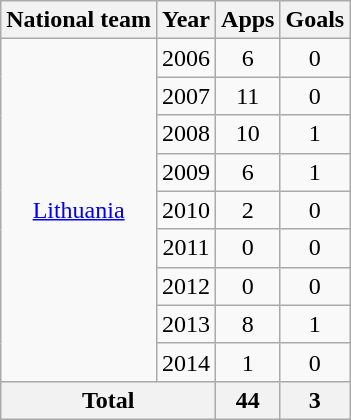<table class="wikitable" style="text-align:center">
<tr>
<th>National team</th>
<th>Year</th>
<th>Apps</th>
<th>Goals</th>
</tr>
<tr>
<td rowspan="9"><a href='#'>Lithuania</a></td>
<td>2006</td>
<td>6</td>
<td>0</td>
</tr>
<tr>
<td>2007</td>
<td>11</td>
<td>0</td>
</tr>
<tr>
<td>2008</td>
<td>10</td>
<td>1</td>
</tr>
<tr>
<td>2009</td>
<td>6</td>
<td>1</td>
</tr>
<tr>
<td>2010</td>
<td>2</td>
<td>0</td>
</tr>
<tr>
<td>2011</td>
<td>0</td>
<td>0</td>
</tr>
<tr>
<td>2012</td>
<td>0</td>
<td>0</td>
</tr>
<tr>
<td>2013</td>
<td>8</td>
<td>1</td>
</tr>
<tr>
<td>2014</td>
<td>1</td>
<td>0</td>
</tr>
<tr>
<th colspan="2">Total</th>
<th>44</th>
<th>3</th>
</tr>
</table>
